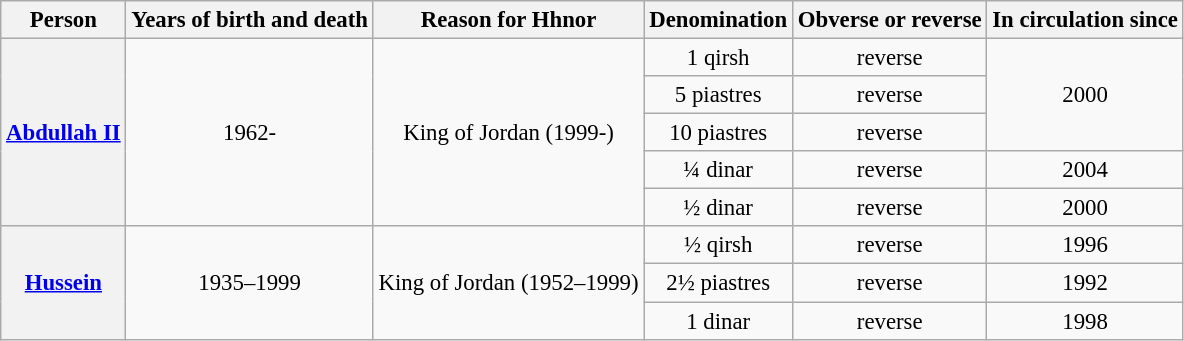<table class="wikitable" style="font-size:95%; text-align:center;">
<tr>
<th>Person</th>
<th>Years of birth and death</th>
<th>Reason for Hhnor</th>
<th>Denomination</th>
<th>Obverse or reverse</th>
<th>In circulation since</th>
</tr>
<tr>
<th rowspan="5"><a href='#'>Abdullah II</a></th>
<td rowspan="5">1962-</td>
<td rowspan="5">King of Jordan (1999-)</td>
<td>1 qirsh</td>
<td>reverse</td>
<td rowspan="3">2000</td>
</tr>
<tr>
<td>5 piastres</td>
<td>reverse</td>
</tr>
<tr>
<td>10 piastres</td>
<td>reverse</td>
</tr>
<tr>
<td>¼ dinar</td>
<td>reverse</td>
<td>2004</td>
</tr>
<tr>
<td>½ dinar</td>
<td>reverse</td>
<td>2000</td>
</tr>
<tr>
<th rowspan="3"><a href='#'>Hussein</a></th>
<td rowspan="3">1935–1999</td>
<td rowspan="3">King of Jordan (1952–1999)</td>
<td>½ qirsh</td>
<td>reverse</td>
<td>1996</td>
</tr>
<tr>
<td>2½ piastres</td>
<td>reverse</td>
<td>1992</td>
</tr>
<tr>
<td>1 dinar</td>
<td>reverse</td>
<td>1998</td>
</tr>
</table>
